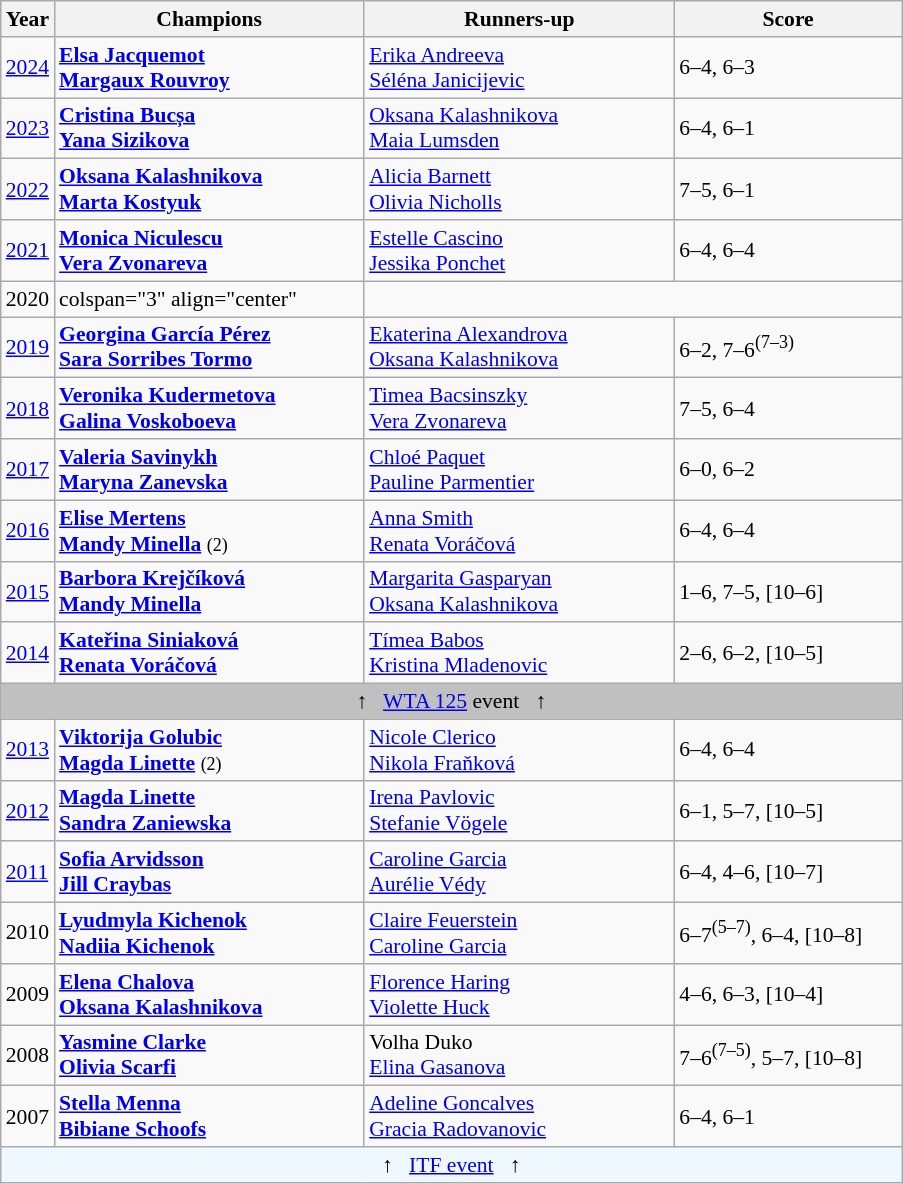<table class="wikitable" style="font-size:90%">
<tr>
<th>Year</th>
<th width="200">Champions</th>
<th width="200">Runners-up</th>
<th width="145">Score</th>
</tr>
<tr>
<td><a href='#'>2024</a></td>
<td> <strong><a href='#'>Elsa Jacquemot</a></strong> <br>  <strong><a href='#'>Margaux Rouvroy</a></strong></td>
<td> <a href='#'>Erika Andreeva</a> <br>  <a href='#'>Séléna Janicijevic</a></td>
<td>6–4, 6–3</td>
</tr>
<tr>
<td><a href='#'>2023</a></td>
<td> <strong><a href='#'>Cristina Bucșa</a></strong> <br>  <strong><a href='#'>Yana Sizikova</a></strong></td>
<td> <a href='#'>Oksana Kalashnikova</a> <br>  <a href='#'>Maia Lumsden</a></td>
<td>6–4, 6–1</td>
</tr>
<tr>
<td><a href='#'>2022</a></td>
<td> <strong><a href='#'>Oksana Kalashnikova</a></strong> <br>  <strong><a href='#'>Marta Kostyuk</a></strong></td>
<td> <a href='#'>Alicia Barnett</a> <br>  <a href='#'>Olivia Nicholls</a></td>
<td>7–5, 6–1</td>
</tr>
<tr>
<td><a href='#'>2021</a></td>
<td> <strong><a href='#'>Monica Niculescu</a></strong> <br>  <strong><a href='#'>Vera Zvonareva</a></strong></td>
<td> <a href='#'>Estelle Cascino</a> <br>  <a href='#'>Jessika Ponchet</a></td>
<td>6–4, 6–4</td>
</tr>
<tr>
<td>2020</td>
<td>colspan="3" align="center" </td>
</tr>
<tr>
<td><a href='#'>2019</a></td>
<td><strong> <a href='#'>Georgina García Pérez</a> <br>  <a href='#'>Sara Sorribes Tormo</a></strong></td>
<td> <a href='#'>Ekaterina Alexandrova</a> <br>  <a href='#'>Oksana Kalashnikova</a></td>
<td>6–2, 7–6<sup>(7–3)</sup></td>
</tr>
<tr>
<td><a href='#'>2018</a></td>
<td><strong> <a href='#'>Veronika Kudermetova</a> <br>  <a href='#'>Galina Voskoboeva</a></strong></td>
<td> <a href='#'>Timea Bacsinszky</a> <br>  <a href='#'>Vera Zvonareva</a></td>
<td>7–5, 6–4</td>
</tr>
<tr>
<td><a href='#'>2017</a></td>
<td><strong> <a href='#'>Valeria Savinykh</a> <br>  <a href='#'>Maryna Zanevska</a></strong></td>
<td> <a href='#'>Chloé Paquet</a> <br>  <a href='#'>Pauline Parmentier</a></td>
<td>6–0, 6–2</td>
</tr>
<tr>
<td><a href='#'>2016</a></td>
<td><strong> <a href='#'>Elise Mertens</a> <br>  <a href='#'>Mandy Minella</a></strong> <small>(2)</small></td>
<td> <a href='#'>Anna Smith</a> <br>  <a href='#'>Renata Voráčová</a></td>
<td>6–4, 6–4</td>
</tr>
<tr>
<td><a href='#'>2015</a></td>
<td><strong> <a href='#'>Barbora Krejčíková</a> <br>  <a href='#'>Mandy Minella</a></strong></td>
<td> <a href='#'>Margarita Gasparyan</a> <br>  <a href='#'>Oksana Kalashnikova</a></td>
<td>1–6, 7–5, [10–6]</td>
</tr>
<tr>
<td><a href='#'>2014</a></td>
<td> <strong><a href='#'>Kateřina Siniaková</a></strong> <br>  <strong><a href='#'>Renata Voráčová</a></strong></td>
<td> <a href='#'>Tímea Babos</a> <br>  <a href='#'>Kristina Mladenovic</a></td>
<td>2–6, 6–2, [10–5]</td>
</tr>
<tr style="background:silver;">
<td colspan="5" align="center">↑   <a href='#'>WTA 125</a> event   ↑</td>
</tr>
<tr>
<td><a href='#'>2013</a></td>
<td> <strong><a href='#'>Viktorija Golubic</a></strong> <br>  <strong><a href='#'>Magda Linette</a></strong> <small>(2)</small></td>
<td> <a href='#'>Nicole Clerico</a> <br>  <a href='#'>Nikola Fraňková</a></td>
<td>6–4, 6–4</td>
</tr>
<tr>
<td><a href='#'>2012</a></td>
<td> <strong><a href='#'>Magda Linette</a></strong> <br>  <strong><a href='#'>Sandra Zaniewska</a></strong></td>
<td> <a href='#'>Irena Pavlovic</a> <br>  <a href='#'>Stefanie Vögele</a></td>
<td>6–1, 5–7, [10–5]</td>
</tr>
<tr>
<td><a href='#'>2011</a></td>
<td> <strong><a href='#'>Sofia Arvidsson</a></strong> <br>  <strong><a href='#'>Jill Craybas</a></strong></td>
<td> <a href='#'>Caroline Garcia</a> <br>  <a href='#'>Aurélie Védy</a></td>
<td>6–4, 4–6, [10–7]</td>
</tr>
<tr>
<td>2010</td>
<td> <strong><a href='#'>Lyudmyla Kichenok</a></strong> <br>  <strong><a href='#'>Nadiia Kichenok</a></strong></td>
<td> <a href='#'>Claire Feuerstein</a> <br>  <a href='#'>Caroline Garcia</a></td>
<td>6–7<sup>(5–7)</sup>, 6–4, [10–8]</td>
</tr>
<tr>
<td>2009</td>
<td> <strong><a href='#'>Elena Chalova</a></strong> <br>  <strong><a href='#'>Oksana Kalashnikova</a></strong></td>
<td> <a href='#'>Florence Haring</a> <br>  <a href='#'>Violette Huck</a></td>
<td>4–6, 6–3, [10–4]</td>
</tr>
<tr>
<td>2008</td>
<td> <strong><a href='#'>Yasmine Clarke</a></strong> <br>  <strong><a href='#'>Olivia Scarfi</a></strong></td>
<td> Volha Duko <br>  <a href='#'>Elina Gasanova</a></td>
<td>7–6<sup>(7–5)</sup>, 5–7, [10–8]</td>
</tr>
<tr>
<td>2007</td>
<td> <strong><a href='#'>Stella Menna</a></strong> <br>  <strong><a href='#'>Bibiane Schoofs</a></strong></td>
<td> <a href='#'>Adeline Goncalves</a> <br>  <a href='#'>Gracia Radovanovic</a></td>
<td>6–4, 6–1</td>
</tr>
<tr style="background:#f0f8ff;">
<td colspan="5" align="center">↑   <a href='#'>ITF event</a>   ↑</td>
</tr>
</table>
